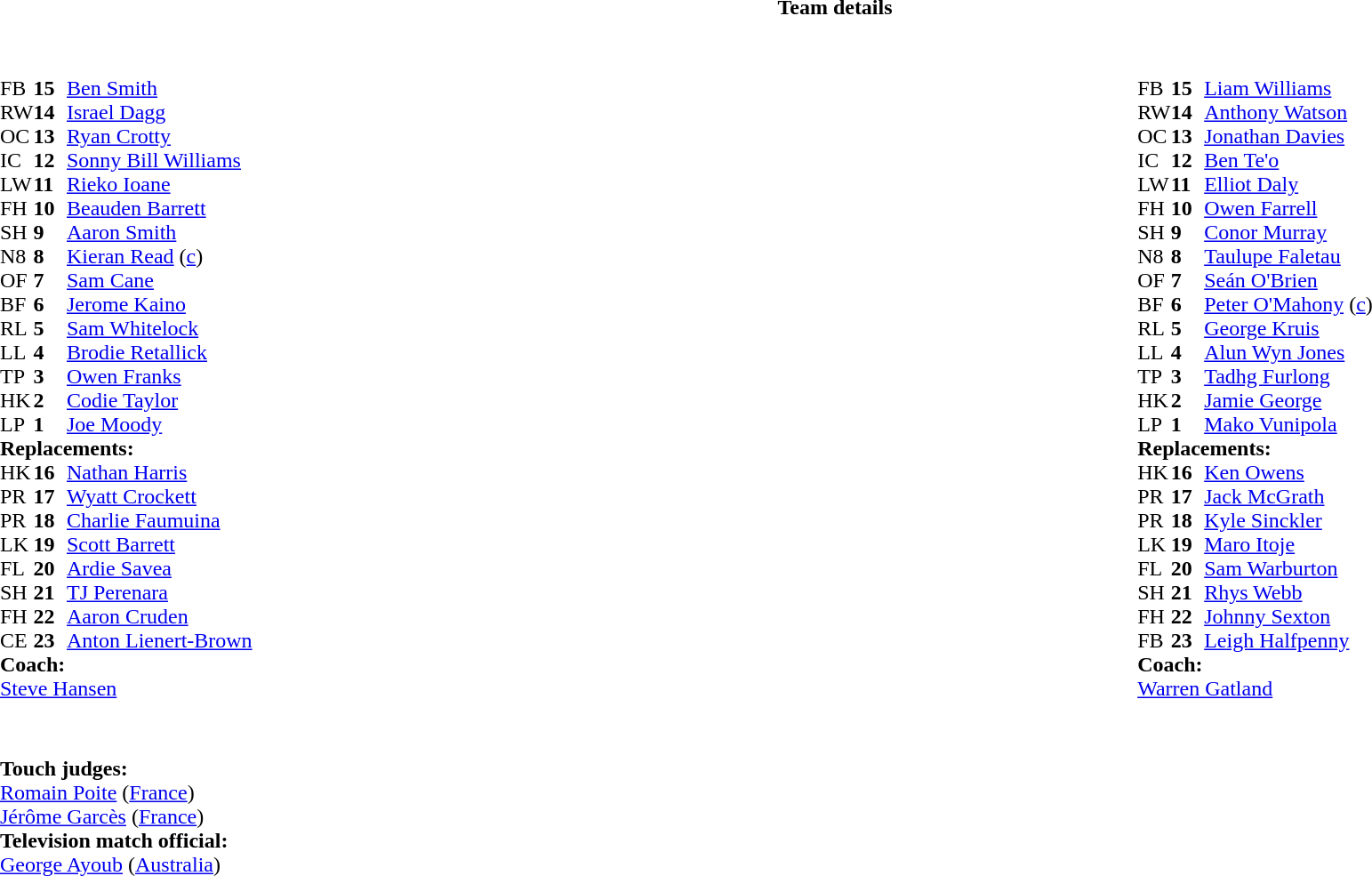<table border="0" width="100%" class="collapsible collapsed">
<tr>
<th>Team details</th>
</tr>
<tr>
<td><br><table style="width:100%">
<tr>
<td style="vertical-align:top;width:50%"><br><table cellspacing="0" cellpadding="0">
<tr>
<th width="25"></th>
<th width="25"></th>
</tr>
<tr>
<td>FB</td>
<td><strong>15</strong></td>
<td><a href='#'>Ben Smith</a></td>
<td></td>
<td></td>
</tr>
<tr>
<td>RW</td>
<td><strong>14</strong></td>
<td><a href='#'>Israel Dagg</a></td>
</tr>
<tr>
<td>OC</td>
<td><strong>13</strong></td>
<td><a href='#'>Ryan Crotty</a></td>
<td></td>
<td></td>
</tr>
<tr>
<td>IC</td>
<td><strong>12</strong></td>
<td><a href='#'>Sonny Bill Williams</a></td>
</tr>
<tr>
<td>LW</td>
<td><strong>11</strong></td>
<td><a href='#'>Rieko Ioane</a></td>
</tr>
<tr>
<td>FH</td>
<td><strong>10</strong></td>
<td><a href='#'>Beauden Barrett</a></td>
</tr>
<tr>
<td>SH</td>
<td><strong>9</strong></td>
<td><a href='#'>Aaron Smith</a></td>
<td></td>
<td></td>
</tr>
<tr>
<td>N8</td>
<td><strong>8</strong></td>
<td><a href='#'>Kieran Read</a> (<a href='#'>c</a>)</td>
<td></td>
<td></td>
</tr>
<tr>
<td>OF</td>
<td><strong>7</strong></td>
<td><a href='#'>Sam Cane</a></td>
</tr>
<tr>
<td>BF</td>
<td><strong>6</strong></td>
<td><a href='#'>Jerome Kaino</a></td>
<td></td>
<td></td>
</tr>
<tr>
<td>RL</td>
<td><strong>5</strong></td>
<td><a href='#'>Sam Whitelock</a></td>
</tr>
<tr>
<td>LL</td>
<td><strong>4</strong></td>
<td><a href='#'>Brodie Retallick</a></td>
</tr>
<tr>
<td>TP</td>
<td><strong>3</strong></td>
<td><a href='#'>Owen Franks</a></td>
<td></td>
<td></td>
</tr>
<tr>
<td>HK</td>
<td><strong>2</strong></td>
<td><a href='#'>Codie Taylor</a></td>
<td></td>
<td></td>
</tr>
<tr>
<td>LP</td>
<td><strong>1</strong></td>
<td><a href='#'>Joe Moody</a></td>
<td></td>
<td></td>
</tr>
<tr>
<td colspan=3><strong>Replacements:</strong></td>
</tr>
<tr>
<td>HK</td>
<td><strong>16</strong></td>
<td><a href='#'>Nathan Harris</a></td>
<td></td>
<td></td>
</tr>
<tr>
<td>PR</td>
<td><strong>17</strong></td>
<td><a href='#'>Wyatt Crockett</a></td>
<td></td>
<td></td>
</tr>
<tr>
<td>PR</td>
<td><strong>18</strong></td>
<td><a href='#'>Charlie Faumuina</a></td>
<td></td>
<td></td>
</tr>
<tr>
<td>LK</td>
<td><strong>19</strong></td>
<td><a href='#'>Scott Barrett</a></td>
<td></td>
<td></td>
</tr>
<tr>
<td>FL</td>
<td><strong>20</strong></td>
<td><a href='#'>Ardie Savea</a></td>
<td></td>
<td></td>
</tr>
<tr>
<td>SH</td>
<td><strong>21</strong></td>
<td><a href='#'>TJ Perenara</a></td>
<td></td>
<td></td>
</tr>
<tr>
<td>FH</td>
<td><strong>22</strong></td>
<td><a href='#'>Aaron Cruden</a></td>
<td></td>
<td></td>
</tr>
<tr>
<td>CE</td>
<td><strong>23</strong></td>
<td><a href='#'>Anton Lienert-Brown</a></td>
<td></td>
<td></td>
</tr>
<tr>
<td colspan=3><strong>Coach:</strong></td>
</tr>
<tr>
<td colspan="4"> <a href='#'>Steve Hansen</a></td>
</tr>
</table>
</td>
<td valign=top></td>
<td style="vertical-align:top;width:50%"><br><table cellspacing="0" cellpadding="0" style="margin:auto">
<tr>
<th width="25"></th>
<th width="25"></th>
</tr>
<tr>
<td>FB</td>
<td><strong>15</strong></td>
<td> <a href='#'>Liam Williams</a></td>
<td></td>
<td></td>
</tr>
<tr>
<td>RW</td>
<td><strong>14</strong></td>
<td> <a href='#'>Anthony Watson</a></td>
</tr>
<tr>
<td>OC</td>
<td><strong>13</strong></td>
<td> <a href='#'>Jonathan Davies</a></td>
</tr>
<tr>
<td>IC</td>
<td><strong>12</strong></td>
<td> <a href='#'>Ben Te'o</a></td>
<td></td>
<td></td>
</tr>
<tr>
<td>LW</td>
<td><strong>11</strong></td>
<td> <a href='#'>Elliot Daly</a></td>
</tr>
<tr>
<td>FH</td>
<td><strong>10</strong></td>
<td> <a href='#'>Owen Farrell</a></td>
</tr>
<tr>
<td>SH</td>
<td><strong>9</strong></td>
<td> <a href='#'>Conor Murray</a></td>
<td></td>
<td></td>
</tr>
<tr>
<td>N8</td>
<td><strong>8</strong></td>
<td> <a href='#'>Taulupe Faletau</a></td>
</tr>
<tr>
<td>OF</td>
<td><strong>7</strong></td>
<td> <a href='#'>Seán O'Brien</a></td>
</tr>
<tr>
<td>BF</td>
<td><strong>6</strong></td>
<td> <a href='#'>Peter O'Mahony</a> (<a href='#'>c</a>)</td>
<td></td>
<td></td>
</tr>
<tr>
<td>RL</td>
<td><strong>5</strong></td>
<td> <a href='#'>George Kruis</a></td>
</tr>
<tr>
<td>LL</td>
<td><strong>4</strong></td>
<td> <a href='#'>Alun Wyn Jones</a></td>
<td></td>
<td></td>
</tr>
<tr>
<td>TP</td>
<td><strong>3</strong></td>
<td> <a href='#'>Tadhg Furlong</a></td>
<td></td>
<td></td>
</tr>
<tr>
<td>HK</td>
<td><strong>2</strong></td>
<td> <a href='#'>Jamie George</a></td>
<td></td>
<td></td>
</tr>
<tr>
<td>LP</td>
<td><strong>1</strong></td>
<td> <a href='#'>Mako Vunipola</a></td>
<td></td>
<td></td>
</tr>
<tr>
<td colspan=3><strong>Replacements:</strong></td>
</tr>
<tr>
<td>HK</td>
<td><strong>16</strong></td>
<td> <a href='#'>Ken Owens</a></td>
<td></td>
<td></td>
</tr>
<tr>
<td>PR</td>
<td><strong>17</strong></td>
<td> <a href='#'>Jack McGrath</a></td>
<td></td>
<td></td>
</tr>
<tr>
<td>PR</td>
<td><strong>18</strong></td>
<td> <a href='#'>Kyle Sinckler</a></td>
<td></td>
<td></td>
</tr>
<tr>
<td>LK</td>
<td><strong>19</strong></td>
<td> <a href='#'>Maro Itoje</a></td>
<td></td>
<td></td>
</tr>
<tr>
<td>FL</td>
<td><strong>20</strong></td>
<td> <a href='#'>Sam Warburton</a></td>
<td></td>
<td></td>
</tr>
<tr>
<td>SH</td>
<td><strong>21</strong></td>
<td> <a href='#'>Rhys Webb</a></td>
<td></td>
<td></td>
</tr>
<tr>
<td>FH</td>
<td><strong>22</strong></td>
<td> <a href='#'>Johnny Sexton</a></td>
<td></td>
<td></td>
</tr>
<tr>
<td>FB</td>
<td><strong>23</strong></td>
<td> <a href='#'>Leigh Halfpenny</a></td>
<td></td>
<td></td>
</tr>
<tr>
<td colspan=3><strong>Coach:</strong></td>
</tr>
<tr>
<td colspan="4"> <a href='#'>Warren Gatland</a></td>
</tr>
</table>
</td>
</tr>
</table>
<table style="width:100%">
<tr>
<td><br><br><strong>Touch judges:</strong>
<br><a href='#'>Romain Poite</a> (<a href='#'>France</a>)
<br><a href='#'>Jérôme Garcès</a> (<a href='#'>France</a>)
<br><strong>Television match official:</strong>
<br><a href='#'>George Ayoub</a> (<a href='#'>Australia</a>)</td>
</tr>
</table>
</td>
</tr>
</table>
